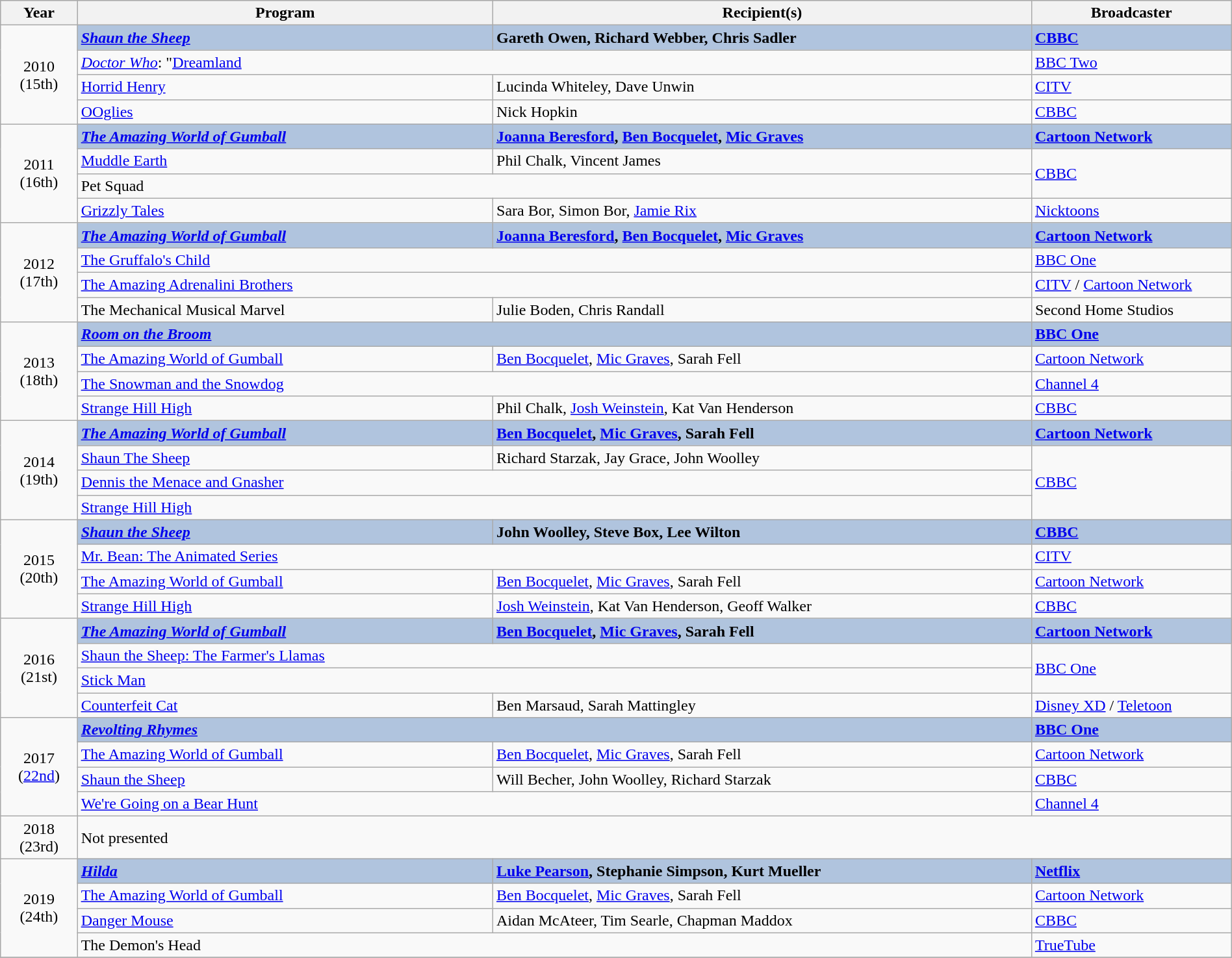<table class="wikitable" style="width:100%">
<tr bgcolor="#CCCCCC" align="center">
<th width="5%">Year</th>
<th width="27%">Program</th>
<th width="35%">Recipient(s)</th>
<th width="13%">Broadcaster</th>
</tr>
<tr>
<td rowspan="4" style="text-align:center;">2010<br>(15th)<br></td>
<td style="background:#B0C4DE;"><strong><em><a href='#'>Shaun the Sheep</a></em></strong></td>
<td style="background:#B0C4DE;"><strong>Gareth Owen, Richard Webber, Chris Sadler</strong></td>
<td style="background:#B0C4DE;"><strong><a href='#'>CBBC</a></strong></td>
</tr>
<tr>
<td colspan="2"><em><a href='#'>Doctor Who</a></em>: "<a href='#'>Dreamland</a><em></td>
<td><a href='#'>BBC Two</a></td>
</tr>
<tr>
<td></em><a href='#'>Horrid Henry</a><em></td>
<td>Lucinda Whiteley, Dave Unwin</td>
<td><a href='#'>CITV</a></td>
</tr>
<tr>
<td></em><a href='#'>OOglies</a><em></td>
<td>Nick Hopkin</td>
<td><a href='#'>CBBC</a></td>
</tr>
<tr>
<td rowspan="4" style="text-align:center;">2011<br>(16th)<br></td>
<td style="background:#B0C4DE;"><strong><em><a href='#'>The Amazing World of Gumball</a></em></strong></td>
<td style="background:#B0C4DE;"><strong><a href='#'>Joanna Beresford</a>, <a href='#'>Ben Bocquelet</a>, <a href='#'>Mic Graves</a></strong></td>
<td style="background:#B0C4DE;"><strong><a href='#'>Cartoon Network</a></strong></td>
</tr>
<tr>
<td></em><a href='#'>Muddle Earth</a><em></td>
<td>Phil Chalk, Vincent James</td>
<td rowspan="2"><a href='#'>CBBC</a></td>
</tr>
<tr>
<td colspan="2"></em>Pet Squad<em></td>
</tr>
<tr>
<td></em><a href='#'>Grizzly Tales</a><em></td>
<td>Sara Bor, Simon Bor, <a href='#'>Jamie Rix</a></td>
<td><a href='#'>Nicktoons</a></td>
</tr>
<tr>
<td rowspan="4" style="text-align:center;">2012<br>(17th)<br></td>
<td style="background:#B0C4DE;"><strong><em><a href='#'>The Amazing World of Gumball</a></em></strong></td>
<td style="background:#B0C4DE;"><strong><a href='#'>Joanna Beresford</a>, <a href='#'>Ben Bocquelet</a>, <a href='#'>Mic Graves</a></strong></td>
<td style="background:#B0C4DE;"><strong><a href='#'>Cartoon Network</a></strong></td>
</tr>
<tr>
<td colspan="2"></em><a href='#'>The Gruffalo's Child</a><em></td>
<td><a href='#'>BBC One</a></td>
</tr>
<tr>
<td colspan="2"></em><a href='#'>The Amazing Adrenalini Brothers</a><em></td>
<td><a href='#'>CITV</a> / <a href='#'>Cartoon Network</a></td>
</tr>
<tr>
<td></em>The Mechanical Musical Marvel<em></td>
<td>Julie Boden, Chris Randall</td>
<td>Second Home Studios</td>
</tr>
<tr>
<td rowspan="4" style="text-align:center;">2013<br>(18th)<br></td>
<td colspan="2" style="background:#B0C4DE;"><strong><em><a href='#'>Room on the Broom</a></em></strong></td>
<td style="background:#B0C4DE;"><strong><a href='#'>BBC One</a></strong></td>
</tr>
<tr>
<td></em><a href='#'>The Amazing World of Gumball</a><em></td>
<td><a href='#'>Ben Bocquelet</a>, <a href='#'>Mic Graves</a>, Sarah Fell</td>
<td><a href='#'>Cartoon Network</a></td>
</tr>
<tr>
<td colspan="2"></em><a href='#'>The Snowman and the Snowdog</a><em></td>
<td><a href='#'>Channel 4</a></td>
</tr>
<tr>
<td></em><a href='#'>Strange Hill High</a><em></td>
<td>Phil Chalk, <a href='#'>Josh Weinstein</a>, Kat Van Henderson</td>
<td><a href='#'>CBBC</a></td>
</tr>
<tr>
<td rowspan="4" style="text-align:center;">2014<br>(19th)<br></td>
<td style="background:#B0C4DE;"><strong><em><a href='#'>The Amazing World of Gumball</a></em></strong></td>
<td style="background:#B0C4DE;"><strong><a href='#'>Ben Bocquelet</a>, <a href='#'>Mic Graves</a>, Sarah Fell</strong></td>
<td style="background:#B0C4DE;"><strong><a href='#'>Cartoon Network</a></strong></td>
</tr>
<tr>
<td></em><a href='#'>Shaun The Sheep</a><em></td>
<td>Richard Starzak, Jay Grace, John Woolley</td>
<td rowspan="3"><a href='#'>CBBC</a></td>
</tr>
<tr>
<td colspan="2"></em><a href='#'>Dennis the Menace and Gnasher</a><em></td>
</tr>
<tr>
<td colspan="2"></em><a href='#'>Strange Hill High</a><em></td>
</tr>
<tr>
<td rowspan="4" style="text-align:center;">2015<br>(20th)<br></td>
<td style="background:#B0C4DE;"><strong><em><a href='#'>Shaun the Sheep</a></em></strong></td>
<td style="background:#B0C4DE;"><strong>John Woolley, Steve Box, Lee Wilton</strong></td>
<td style="background:#B0C4DE;"><strong><a href='#'>CBBC</a></strong></td>
</tr>
<tr>
<td colspan="2"></em><a href='#'>Mr. Bean: The Animated Series</a><em></td>
<td><a href='#'>CITV</a></td>
</tr>
<tr>
<td></em><a href='#'>The Amazing World of Gumball</a><em></td>
<td><a href='#'>Ben Bocquelet</a>, <a href='#'>Mic Graves</a>, Sarah Fell</td>
<td><a href='#'>Cartoon Network</a></td>
</tr>
<tr>
<td></em><a href='#'>Strange Hill High</a><em></td>
<td><a href='#'>Josh Weinstein</a>, Kat Van Henderson, Geoff Walker</td>
<td><a href='#'>CBBC</a></td>
</tr>
<tr>
<td rowspan="4" style="text-align:center;">2016<br>(21st)<br></td>
<td style="background:#B0C4DE;"><strong><em><a href='#'>The Amazing World of Gumball</a></em></strong></td>
<td style="background:#B0C4DE;"><strong><a href='#'>Ben Bocquelet</a>, <a href='#'>Mic Graves</a>, Sarah Fell</strong></td>
<td style="background:#B0C4DE;"><strong><a href='#'>Cartoon Network</a></strong></td>
</tr>
<tr>
<td colspan="2"></em><a href='#'>Shaun the Sheep: The Farmer's Llamas</a><em></td>
<td rowspan="2"><a href='#'>BBC One</a></td>
</tr>
<tr>
<td colspan="2"></em><a href='#'>Stick Man</a><em></td>
</tr>
<tr>
<td></em><a href='#'>Counterfeit Cat</a><em></td>
<td>Ben Marsaud, Sarah Mattingley</td>
<td><a href='#'>Disney XD</a> / <a href='#'>Teletoon</a></td>
</tr>
<tr>
<td rowspan="4" style="text-align:center;">2017<br>(<a href='#'>22nd</a>)<br></td>
<td colspan="2" style="background:#B0C4DE;"><strong><em><a href='#'>Revolting Rhymes</a></em></strong></td>
<td style="background:#B0C4DE;"><strong><a href='#'>BBC One</a></strong></td>
</tr>
<tr>
<td></em><a href='#'>The Amazing World of Gumball</a><em></td>
<td><a href='#'>Ben Bocquelet</a>, <a href='#'>Mic Graves</a>, Sarah Fell</td>
<td><a href='#'>Cartoon Network</a></td>
</tr>
<tr>
<td></em><a href='#'>Shaun the Sheep</a><em></td>
<td>Will Becher, John Woolley, Richard Starzak</td>
<td><a href='#'>CBBC</a></td>
</tr>
<tr>
<td colspan="2"></em><a href='#'>We're Going on a Bear Hunt</a><em></td>
<td><a href='#'>Channel 4</a></td>
</tr>
<tr>
<td style="text-align:center;">2018<br>(23rd)</td>
<td colspan="3">Not presented</td>
</tr>
<tr>
<td rowspan="4" style="text-align:center;">2019<br>(24th)<br></td>
<td style="background:#B0C4DE;"><strong><em><a href='#'>Hilda</a></em></strong></td>
<td style="background:#B0C4DE;"><strong><a href='#'>Luke Pearson</a>, Stephanie Simpson, Kurt Mueller</strong></td>
<td style="background:#B0C4DE;"><strong><a href='#'>Netflix</a></strong></td>
</tr>
<tr>
<td></em><a href='#'>The Amazing World of Gumball</a><em></td>
<td><a href='#'>Ben Bocquelet</a>, <a href='#'>Mic Graves</a>, Sarah Fell</td>
<td><a href='#'>Cartoon Network</a></td>
</tr>
<tr>
<td></em><a href='#'>Danger Mouse</a><em></td>
<td>Aidan McAteer, Tim Searle, Chapman Maddox</td>
<td><a href='#'>CBBC</a></td>
</tr>
<tr>
<td colspan="2"></em>The Demon's Head<em></td>
<td><a href='#'>TrueTube</a></td>
</tr>
<tr>
</tr>
</table>
